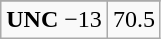<table class="wikitable">
<tr align="center">
</tr>
<tr align="center">
<td><strong>UNC</strong> −13</td>
<td>70.5</td>
</tr>
</table>
